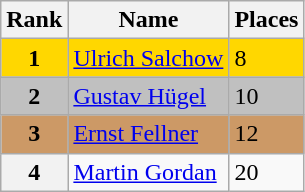<table class="wikitable">
<tr>
<th>Rank</th>
<th>Name</th>
<th>Places</th>
</tr>
<tr bgcolor="gold">
<td align="center"><strong>1</strong></td>
<td> <a href='#'>Ulrich Salchow</a></td>
<td>8</td>
</tr>
<tr bgcolor="silver">
<td align="center"><strong>2</strong></td>
<td> <a href='#'>Gustav Hügel</a></td>
<td>10</td>
</tr>
<tr bgcolor="cc9966">
<td align="center"><strong>3</strong></td>
<td> <a href='#'>Ernst Fellner</a></td>
<td>12</td>
</tr>
<tr>
<th>4</th>
<td> <a href='#'>Martin Gordan</a></td>
<td>20</td>
</tr>
</table>
